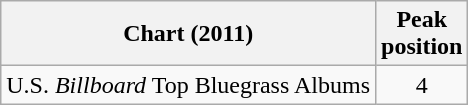<table class="wikitable">
<tr>
<th>Chart (2011)</th>
<th>Peak<br>position</th>
</tr>
<tr>
<td>U.S. <em>Billboard</em> Top Bluegrass Albums</td>
<td align="center">4</td>
</tr>
</table>
